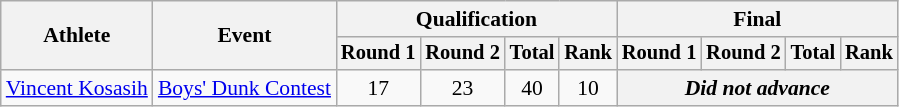<table class="wikitable" style="font-size:90%;">
<tr>
<th rowspan=2>Athlete</th>
<th rowspan=2>Event</th>
<th colspan=4>Qualification</th>
<th colspan=4>Final</th>
</tr>
<tr style="font-size:95%">
<th>Round 1</th>
<th>Round 2</th>
<th>Total</th>
<th>Rank</th>
<th>Round 1</th>
<th>Round 2</th>
<th>Total</th>
<th>Rank</th>
</tr>
<tr align=center>
<td align=left><a href='#'>Vincent Kosasih</a></td>
<td align=left><a href='#'>Boys' Dunk Contest</a></td>
<td>17</td>
<td>23</td>
<td>40</td>
<td>10</td>
<th colspan=4 align=center><em>Did not advance</em></th>
</tr>
</table>
